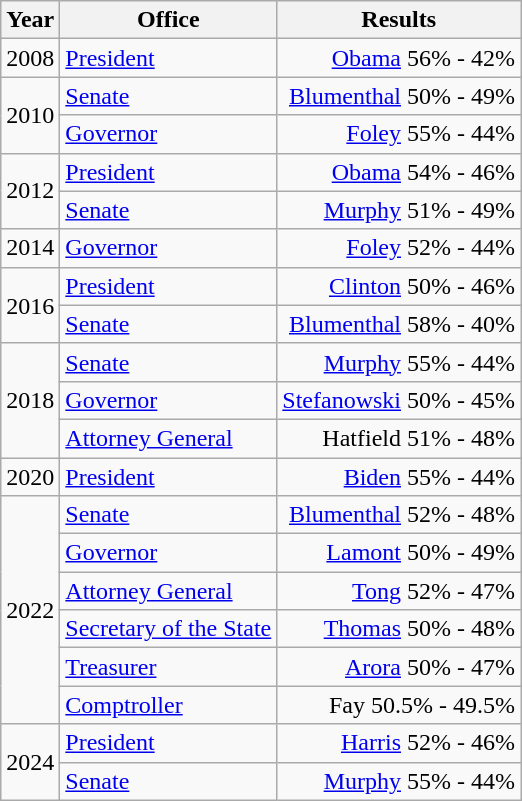<table class=wikitable>
<tr>
<th>Year</th>
<th>Office</th>
<th>Results</th>
</tr>
<tr>
<td>2008</td>
<td><a href='#'>President</a></td>
<td align="right" ><a href='#'>Obama</a> 56% - 42%</td>
</tr>
<tr>
<td rowspan=2>2010</td>
<td><a href='#'>Senate</a></td>
<td align="right" ><a href='#'>Blumenthal</a> 50% - 49%</td>
</tr>
<tr>
<td><a href='#'>Governor</a></td>
<td align="right" ><a href='#'>Foley</a> 55% - 44%</td>
</tr>
<tr>
<td rowspan=2>2012</td>
<td><a href='#'>President</a></td>
<td align="right" ><a href='#'>Obama</a> 54% - 46%</td>
</tr>
<tr>
<td><a href='#'>Senate</a></td>
<td align="right" ><a href='#'>Murphy</a> 51% - 49%</td>
</tr>
<tr>
<td>2014</td>
<td><a href='#'>Governor</a></td>
<td align="right" ><a href='#'>Foley</a> 52% - 44%</td>
</tr>
<tr>
<td rowspan=2>2016</td>
<td><a href='#'>President</a></td>
<td align="right" ><a href='#'>Clinton</a> 50% - 46%</td>
</tr>
<tr>
<td><a href='#'>Senate</a></td>
<td align="right" ><a href='#'>Blumenthal</a> 58% - 40%</td>
</tr>
<tr>
<td rowspan=3>2018</td>
<td><a href='#'>Senate</a></td>
<td align="right" ><a href='#'>Murphy</a> 55% - 44%</td>
</tr>
<tr>
<td><a href='#'>Governor</a></td>
<td align="right" ><a href='#'>Stefanowski</a> 50% - 45%</td>
</tr>
<tr>
<td><a href='#'>Attorney General</a></td>
<td align="right" >Hatfield 51% - 48%</td>
</tr>
<tr>
<td>2020</td>
<td><a href='#'>President</a></td>
<td align="right" ><a href='#'>Biden</a> 55% - 44%</td>
</tr>
<tr>
<td rowspan=6>2022</td>
<td><a href='#'>Senate</a></td>
<td align="right" ><a href='#'>Blumenthal</a> 52% - 48%</td>
</tr>
<tr>
<td><a href='#'>Governor</a></td>
<td align="right" ><a href='#'>Lamont</a> 50% - 49%</td>
</tr>
<tr>
<td><a href='#'>Attorney General</a></td>
<td align="right" ><a href='#'>Tong</a> 52% - 47%</td>
</tr>
<tr>
<td><a href='#'>Secretary of the State</a></td>
<td align="right" ><a href='#'>Thomas</a> 50% - 48%</td>
</tr>
<tr>
<td><a href='#'>Treasurer</a></td>
<td align="right" ><a href='#'>Arora</a> 50% - 47%</td>
</tr>
<tr>
<td><a href='#'>Comptroller</a></td>
<td align="right" >Fay 50.5% - 49.5%</td>
</tr>
<tr>
<td rowspan=2>2024</td>
<td><a href='#'>President</a></td>
<td align="right" ><a href='#'>Harris</a> 52% - 46%</td>
</tr>
<tr>
<td><a href='#'>Senate</a></td>
<td align="right" ><a href='#'>Murphy</a> 55% - 44%</td>
</tr>
</table>
